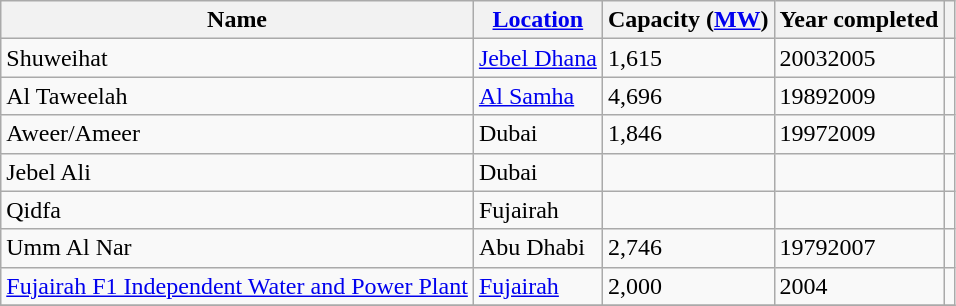<table class="wikitable sortable">
<tr>
<th>Name</th>
<th><a href='#'>Location</a></th>
<th>Capacity (<a href='#'>MW</a>)</th>
<th>Year completed</th>
<th></th>
</tr>
<tr>
<td>Shuweihat</td>
<td><a href='#'>Jebel Dhana</a></td>
<td>1,615</td>
<td>20032005</td>
<td></td>
</tr>
<tr>
<td>Al Taweelah</td>
<td><a href='#'>Al Samha</a></td>
<td>4,696</td>
<td>19892009</td>
<td></td>
</tr>
<tr>
<td>Aweer/Ameer</td>
<td>Dubai</td>
<td>1,846</td>
<td>19972009</td>
<td></td>
</tr>
<tr>
<td>Jebel Ali</td>
<td>Dubai</td>
<td></td>
<td></td>
<td></td>
</tr>
<tr>
<td>Qidfa</td>
<td>Fujairah</td>
<td></td>
<td></td>
<td></td>
</tr>
<tr>
<td>Umm Al Nar</td>
<td>Abu Dhabi</td>
<td>2,746</td>
<td>19792007</td>
<td></td>
</tr>
<tr>
<td><a href='#'>Fujairah F1 Independent Water and Power Plant</a></td>
<td><a href='#'>Fujairah</a></td>
<td>2,000</td>
<td>2004</td>
<td></td>
</tr>
<tr>
</tr>
</table>
